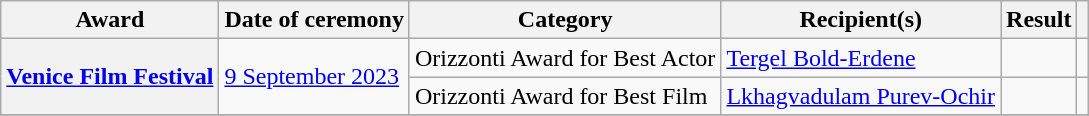<table class="wikitable sortable plainrowheaders">
<tr>
<th scope="col">Award</th>
<th scope="col">Date of ceremony</th>
<th scope="col">Category</th>
<th scope="col">Recipient(s)</th>
<th scope="col">Result</th>
<th scope="col"></th>
</tr>
<tr>
<th rowspan="2" scope="row"><a href='#'>Venice Film Festival</a></th>
<td rowspan="2"><a href='#'>9 September 2023</a></td>
<td>Orizzonti Award for Best Actor</td>
<td><a href='#'>Tergel Bold-Erdene</a></td>
<td></td>
<td style="text-align:center;"></td>
</tr>
<tr>
<td>Orizzonti Award for Best Film</td>
<td><a href='#'>Lkhagvadulam Purev-Ochir</a></td>
<td></td>
<td style="text-align:center;"></td>
</tr>
<tr>
</tr>
</table>
